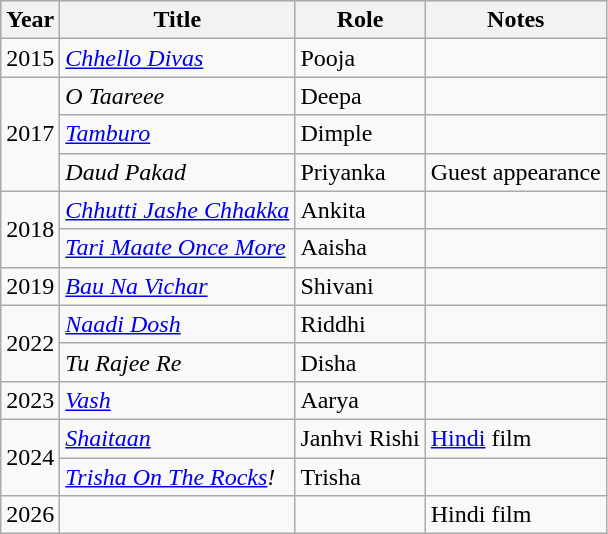<table class="wikitable sortable">
<tr style="background:#ccc; text-align:center;">
<th>Year</th>
<th>Title</th>
<th>Role</th>
<th class="unsortable">Notes</th>
</tr>
<tr>
<td>2015</td>
<td><em><a href='#'>Chhello Divas</a></em></td>
<td>Pooja</td>
<td></td>
</tr>
<tr>
<td rowspan=3>2017</td>
<td><em>O Taareee</em></td>
<td>Deepa</td>
<td></td>
</tr>
<tr>
<td><em><a href='#'>Tamburo</a></em></td>
<td>Dimple</td>
<td></td>
</tr>
<tr>
<td><em>Daud Pakad</em></td>
<td>Priyanka</td>
<td>Guest appearance</td>
</tr>
<tr>
<td rowspan=2>2018</td>
<td><em><a href='#'>Chhutti Jashe Chhakka</a></em></td>
<td>Ankita</td>
<td></td>
</tr>
<tr>
<td><em><a href='#'>Tari Maate Once More</a></em></td>
<td>Aaisha</td>
<td></td>
</tr>
<tr>
<td>2019</td>
<td><em><a href='#'>Bau Na Vichar</a></em></td>
<td>Shivani</td>
<td></td>
</tr>
<tr>
<td rowspan=2>2022</td>
<td><em><a href='#'>Naadi Dosh</a></em></td>
<td>Riddhi</td>
<td></td>
</tr>
<tr>
<td><em>Tu Rajee Re</em></td>
<td>Disha</td>
<td></td>
</tr>
<tr>
<td>2023</td>
<td><em><a href='#'>Vash</a></em></td>
<td>Aarya</td>
<td></td>
</tr>
<tr>
<td rowspan=2>2024</td>
<td><em><a href='#'>Shaitaan</a></em></td>
<td>Janhvi Rishi</td>
<td><a href='#'>Hindi</a> film</td>
</tr>
<tr>
<td><em><a href='#'>Trisha On The Rocks</a>!</em></td>
<td>Trisha</td>
<td></td>
</tr>
<tr>
<td>2026</td>
<td></td>
<td></td>
<td>Hindi film</td>
</tr>
</table>
